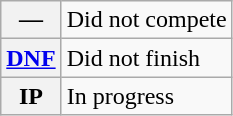<table class="wikitable">
<tr>
<th scope="row">—</th>
<td>Did not compete</td>
</tr>
<tr>
<th scope="row"><a href='#'>DNF</a></th>
<td>Did not finish</td>
</tr>
<tr>
<th scope="row">IP</th>
<td>In progress</td>
</tr>
</table>
